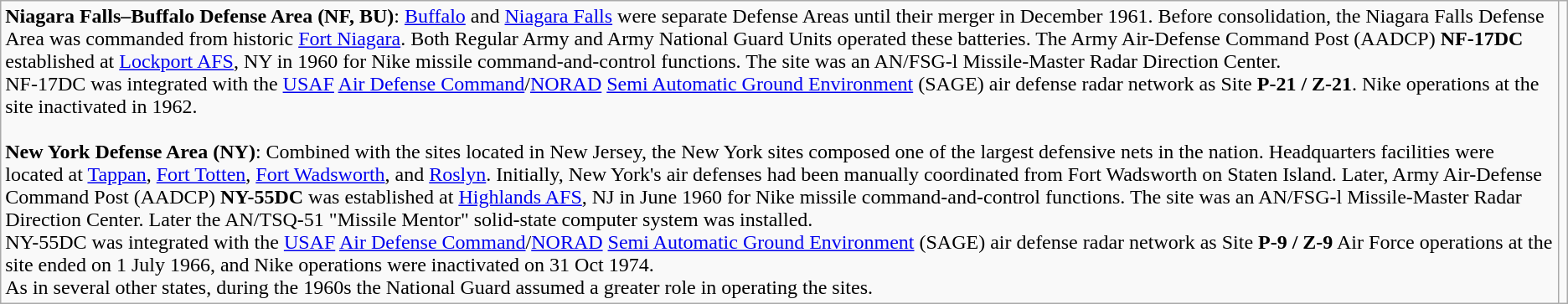<table class="wikitable borderless">
<tr valign="top">
<td><strong>Niagara Falls–Buffalo Defense Area (NF, BU)</strong>: <a href='#'>Buffalo</a> and <a href='#'>Niagara Falls</a> were separate Defense Areas until their merger in December 1961. Before consolidation, the Niagara Falls Defense Area was commanded from historic <a href='#'>Fort Niagara</a>. Both Regular Army and Army National Guard Units operated these batteries. The Army Air-Defense Command Post (AADCP) <strong>NF-17DC</strong> established at <a href='#'>Lockport AFS</a>, NY in 1960 for Nike missile command-and-control functions. The site was an AN/FSG-l Missile-Master Radar Direction Center.<br>NF-17DC was integrated with the <a href='#'>USAF</a> <a href='#'>Air Defense Command</a>/<a href='#'>NORAD</a> <a href='#'>Semi Automatic Ground Environment</a> (SAGE) air defense radar network as Site <strong>P-21 / Z-21</strong>. Nike operations at the site inactivated in 1962.<br><br><strong>New York Defense Area (NY)</strong>: Combined with the sites located in New Jersey, the New York sites composed one of the largest defensive nets in the nation. Headquarters facilities were located at <a href='#'>Tappan</a>, <a href='#'>Fort Totten</a>, <a href='#'>Fort Wadsworth</a>, and <a href='#'>Roslyn</a>. Initially, New York's air defenses had been manually coordinated from Fort Wadsworth on Staten Island. Later, Army Air-Defense Command Post (AADCP) <strong>NY-55DC</strong> was established at <a href='#'>Highlands AFS</a>, NJ in June 1960 for Nike missile command-and-control functions. The site was an AN/FSG-l Missile-Master Radar Direction Center. Later the AN/TSQ-51 "Missile Mentor" solid-state computer system was installed.<br>NY-55DC was integrated with the <a href='#'>USAF</a> <a href='#'>Air Defense Command</a>/<a href='#'>NORAD</a> <a href='#'>Semi Automatic Ground Environment</a> (SAGE) air defense radar network as Site <strong>P-9 / Z-9</strong> Air Force operations at the site ended on 1 July 1966, and Nike operations were inactivated on 31 Oct 1974.<br>As in several other states, during the 1960s the National Guard assumed a greater role in operating the sites.</td>
<td><br></td>
</tr>
</table>
